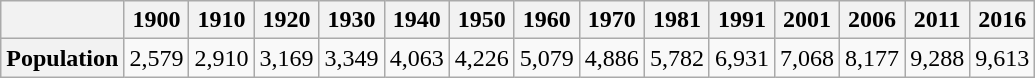<table class="wikitable">
<tr>
<th></th>
<th>1900</th>
<th>1910</th>
<th>1920</th>
<th>1930</th>
<th>1940</th>
<th>1950</th>
<th>1960</th>
<th>1970</th>
<th>1981</th>
<th>1991</th>
<th>2001</th>
<th>2006</th>
<th>2011</th>
<th>2016</th>
</tr>
<tr>
<th>Population</th>
<td>2,579</td>
<td>2,910</td>
<td>3,169</td>
<td>3,349</td>
<td>4,063</td>
<td>4,226</td>
<td>5,079</td>
<td>4,886</td>
<td>5,782</td>
<td>6,931</td>
<td>7,068</td>
<td>8,177</td>
<td>9,288</td>
<td>9,613</td>
</tr>
</table>
